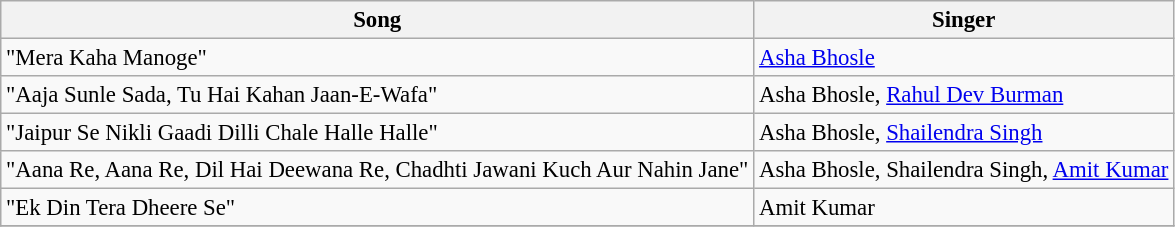<table class="wikitable" style="font-size:95%">
<tr>
<th>Song</th>
<th>Singer</th>
</tr>
<tr>
<td>"Mera Kaha Manoge"</td>
<td><a href='#'>Asha Bhosle</a></td>
</tr>
<tr>
<td>"Aaja Sunle Sada, Tu Hai Kahan Jaan-E-Wafa"</td>
<td>Asha Bhosle, <a href='#'>Rahul Dev Burman</a></td>
</tr>
<tr>
<td>"Jaipur Se Nikli Gaadi Dilli Chale Halle Halle"</td>
<td>Asha Bhosle, <a href='#'>Shailendra Singh</a></td>
</tr>
<tr>
<td>"Aana Re, Aana Re, Dil Hai Deewana Re, Chadhti Jawani Kuch Aur Nahin Jane"</td>
<td>Asha Bhosle, Shailendra Singh, <a href='#'>Amit Kumar</a></td>
</tr>
<tr>
<td>"Ek Din Tera Dheere Se"</td>
<td>Amit Kumar</td>
</tr>
<tr>
</tr>
</table>
